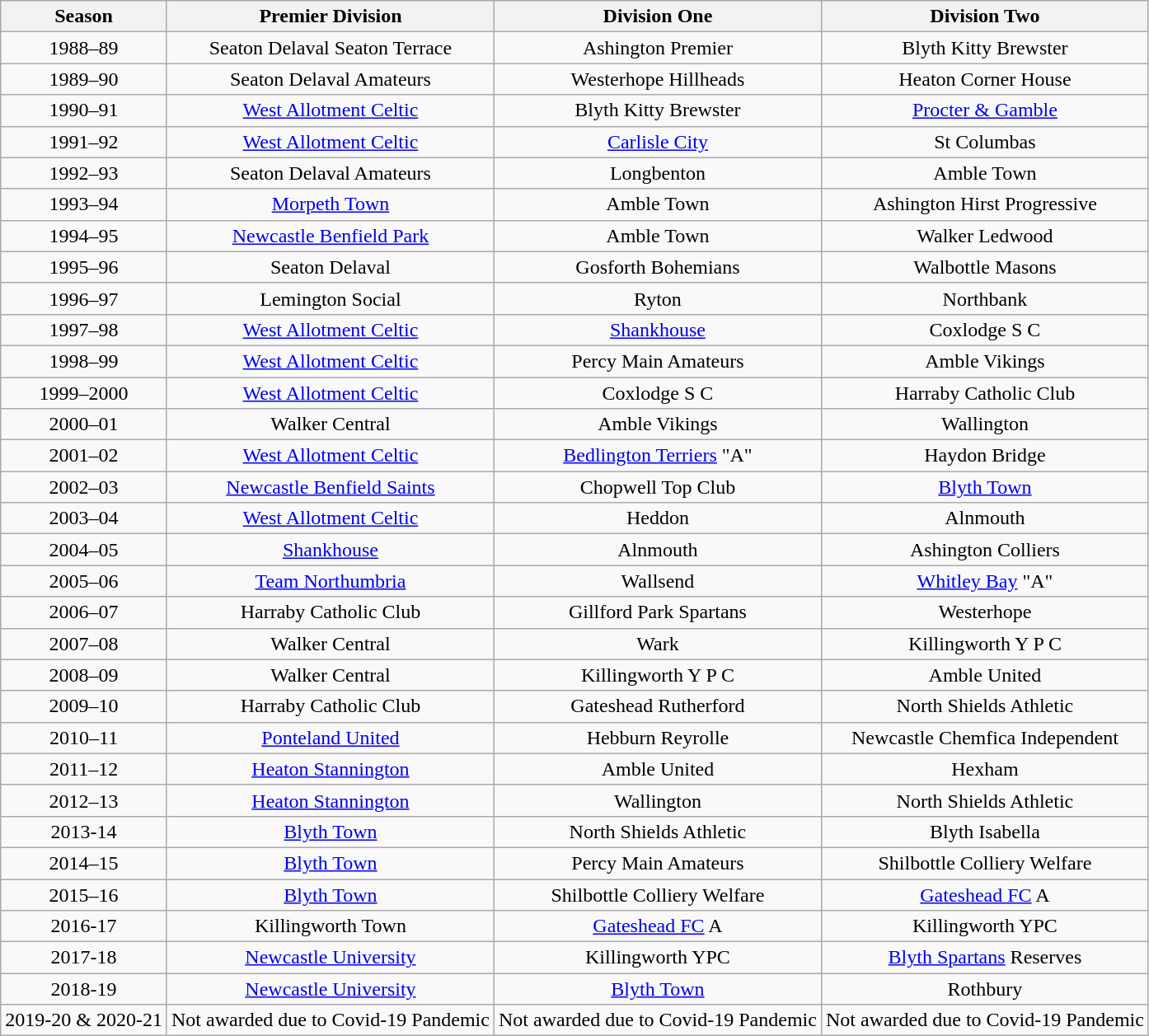<table class="wikitable" style="text-align: center">
<tr>
<th>Season</th>
<th>Premier Division</th>
<th>Division One</th>
<th>Division Two</th>
</tr>
<tr>
<td>1988–89</td>
<td>Seaton Delaval Seaton Terrace</td>
<td>Ashington Premier</td>
<td>Blyth Kitty Brewster</td>
</tr>
<tr>
<td>1989–90</td>
<td>Seaton Delaval Amateurs</td>
<td>Westerhope Hillheads</td>
<td>Heaton Corner House</td>
</tr>
<tr>
<td>1990–91</td>
<td><a href='#'>West Allotment Celtic</a></td>
<td>Blyth Kitty Brewster</td>
<td><a href='#'>Procter & Gamble</a></td>
</tr>
<tr>
<td>1991–92</td>
<td><a href='#'>West Allotment Celtic</a></td>
<td><a href='#'>Carlisle City</a></td>
<td>St Columbas</td>
</tr>
<tr>
<td>1992–93</td>
<td>Seaton Delaval Amateurs</td>
<td>Longbenton</td>
<td>Amble Town</td>
</tr>
<tr>
<td>1993–94</td>
<td><a href='#'>Morpeth Town</a></td>
<td>Amble Town</td>
<td>Ashington Hirst Progressive</td>
</tr>
<tr>
<td>1994–95</td>
<td><a href='#'>Newcastle Benfield Park</a></td>
<td>Amble Town</td>
<td>Walker Ledwood</td>
</tr>
<tr>
<td>1995–96</td>
<td>Seaton Delaval</td>
<td>Gosforth Bohemians</td>
<td>Walbottle Masons</td>
</tr>
<tr>
<td>1996–97</td>
<td>Lemington Social</td>
<td>Ryton</td>
<td>Northbank</td>
</tr>
<tr>
<td>1997–98</td>
<td><a href='#'>West Allotment Celtic</a></td>
<td><a href='#'>Shankhouse</a></td>
<td>Coxlodge S C</td>
</tr>
<tr>
<td>1998–99</td>
<td><a href='#'>West Allotment Celtic</a></td>
<td>Percy Main Amateurs</td>
<td>Amble Vikings</td>
</tr>
<tr>
<td>1999–2000</td>
<td><a href='#'>West Allotment Celtic</a></td>
<td>Coxlodge S C</td>
<td>Harraby Catholic Club</td>
</tr>
<tr>
<td>2000–01</td>
<td>Walker Central</td>
<td>Amble Vikings</td>
<td>Wallington</td>
</tr>
<tr>
<td>2001–02</td>
<td><a href='#'>West Allotment Celtic</a></td>
<td><a href='#'>Bedlington Terriers</a> "A"</td>
<td>Haydon Bridge</td>
</tr>
<tr>
<td>2002–03</td>
<td><a href='#'>Newcastle Benfield Saints</a></td>
<td>Chopwell Top Club</td>
<td><a href='#'>Blyth Town</a></td>
</tr>
<tr>
<td>2003–04</td>
<td><a href='#'>West Allotment Celtic</a></td>
<td>Heddon</td>
<td>Alnmouth</td>
</tr>
<tr>
<td>2004–05</td>
<td><a href='#'>Shankhouse</a></td>
<td>Alnmouth</td>
<td>Ashington Colliers</td>
</tr>
<tr>
<td>2005–06</td>
<td><a href='#'>Team Northumbria</a></td>
<td>Wallsend</td>
<td><a href='#'>Whitley Bay</a> "A"</td>
</tr>
<tr>
<td>2006–07</td>
<td>Harraby Catholic Club</td>
<td>Gillford Park Spartans</td>
<td>Westerhope</td>
</tr>
<tr>
<td>2007–08</td>
<td>Walker Central</td>
<td>Wark</td>
<td>Killingworth Y P C</td>
</tr>
<tr>
<td>2008–09</td>
<td>Walker Central</td>
<td>Killingworth Y P C</td>
<td>Amble United</td>
</tr>
<tr>
<td>2009–10</td>
<td>Harraby Catholic Club</td>
<td>Gateshead Rutherford</td>
<td>North Shields Athletic</td>
</tr>
<tr>
<td>2010–11</td>
<td><a href='#'>Ponteland United</a></td>
<td>Hebburn Reyrolle</td>
<td>Newcastle Chemfica Independent</td>
</tr>
<tr>
<td>2011–12</td>
<td><a href='#'>Heaton Stannington</a></td>
<td>Amble United</td>
<td>Hexham</td>
</tr>
<tr>
<td>2012–13</td>
<td><a href='#'>Heaton Stannington</a></td>
<td>Wallington</td>
<td>North Shields Athletic</td>
</tr>
<tr>
<td>2013-14</td>
<td><a href='#'>Blyth Town</a></td>
<td>North Shields Athletic</td>
<td>Blyth Isabella</td>
</tr>
<tr>
<td>2014–15</td>
<td><a href='#'>Blyth Town</a></td>
<td>Percy Main Amateurs</td>
<td>Shilbottle Colliery Welfare</td>
</tr>
<tr>
<td>2015–16</td>
<td><a href='#'>Blyth Town</a></td>
<td>Shilbottle Colliery Welfare</td>
<td><a href='#'>Gateshead FC</a> A</td>
</tr>
<tr>
<td>2016-17</td>
<td>Killingworth Town</td>
<td><a href='#'>Gateshead FC</a> A</td>
<td>Killingworth YPC</td>
</tr>
<tr>
<td>2017-18</td>
<td><a href='#'>Newcastle University</a></td>
<td>Killingworth YPC</td>
<td><a href='#'>Blyth Spartans</a> Reserves</td>
</tr>
<tr>
<td>2018-19</td>
<td><a href='#'>Newcastle University</a></td>
<td><a href='#'>Blyth Town</a></td>
<td>Rothbury</td>
</tr>
<tr>
<td>2019-20 & 2020-21</td>
<td>Not awarded due to Covid-19 Pandemic</td>
<td>Not awarded due to Covid-19 Pandemic</td>
<td>Not awarded due to Covid-19 Pandemic</td>
</tr>
</table>
